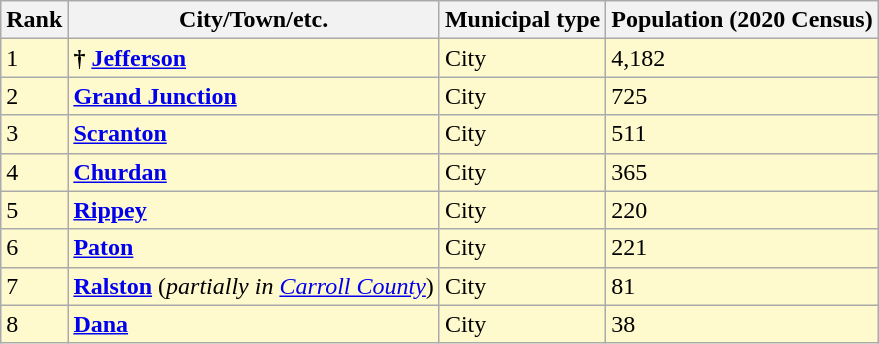<table class="wikitable sortable">
<tr>
<th>Rank</th>
<th>City/Town/etc.</th>
<th>Municipal type</th>
<th>Population (2020 Census)</th>
</tr>
<tr style="background-color:#FFFACD;">
<td>1</td>
<td><strong>†</strong> <strong><a href='#'>Jefferson</a></strong></td>
<td>City</td>
<td>4,182</td>
</tr>
<tr style="background-color:#FFFACD;">
<td>2</td>
<td><strong><a href='#'>Grand Junction</a></strong></td>
<td>City</td>
<td>725</td>
</tr>
<tr style="background-color:#FFFACD;">
<td>3</td>
<td><strong><a href='#'>Scranton</a></strong></td>
<td>City</td>
<td>511</td>
</tr>
<tr style="background-color:#FFFACD;">
<td>4</td>
<td><strong><a href='#'>Churdan</a></strong></td>
<td>City</td>
<td>365</td>
</tr>
<tr style="background-color:#FFFACD;">
<td>5</td>
<td><strong><a href='#'>Rippey</a></strong></td>
<td>City</td>
<td>220</td>
</tr>
<tr style="background-color:#FFFACD;">
<td>6</td>
<td><strong><a href='#'>Paton</a></strong></td>
<td>City</td>
<td>221</td>
</tr>
<tr style="background-color:#FFFACD;">
<td>7</td>
<td><strong><a href='#'>Ralston</a></strong> (<em>partially in <a href='#'>Carroll County</a></em>)</td>
<td>City</td>
<td>81</td>
</tr>
<tr style="background-color:#FFFACD;">
<td>8</td>
<td><strong><a href='#'>Dana</a></strong></td>
<td>City</td>
<td>38</td>
</tr>
</table>
